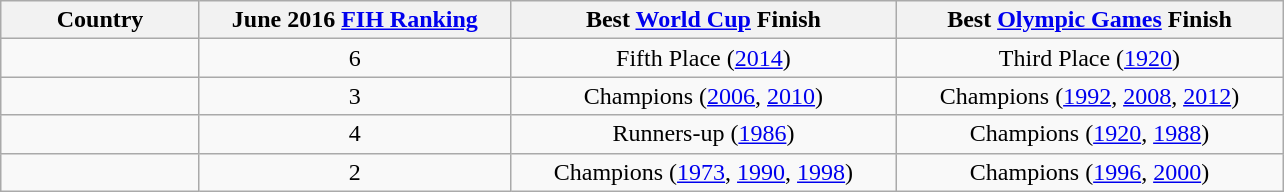<table class="wikitable">
<tr>
<th style="width:125px;">Country</th>
<th style="width:200px;">June 2016 <a href='#'>FIH Ranking</a></th>
<th style="width:250px;">Best <a href='#'>World Cup</a> Finish</th>
<th style="width:250px;">Best <a href='#'>Olympic Games</a> Finish</th>
</tr>
<tr style="text-align:center;">
<td style="text-align:left;"></td>
<td>6</td>
<td>Fifth Place (<a href='#'>2014</a>)</td>
<td>Third Place (<a href='#'>1920</a>)</td>
</tr>
<tr style="text-align:center;">
<td style="text-align:left;"></td>
<td>3</td>
<td>Champions (<a href='#'>2006</a>, <a href='#'>2010</a>)</td>
<td>Champions (<a href='#'>1992</a>, <a href='#'>2008</a>, <a href='#'>2012</a>)</td>
</tr>
<tr style="text-align:center;">
<td style="text-align:left;"></td>
<td>4</td>
<td>Runners-up (<a href='#'>1986</a>)</td>
<td>Champions (<a href='#'>1920</a>, <a href='#'>1988</a>)</td>
</tr>
<tr style="text-align:center;">
<td style="text-align:left;"></td>
<td>2</td>
<td>Champions (<a href='#'>1973</a>, <a href='#'>1990</a>, <a href='#'>1998</a>)</td>
<td>Champions (<a href='#'>1996</a>, <a href='#'>2000</a>)</td>
</tr>
</table>
